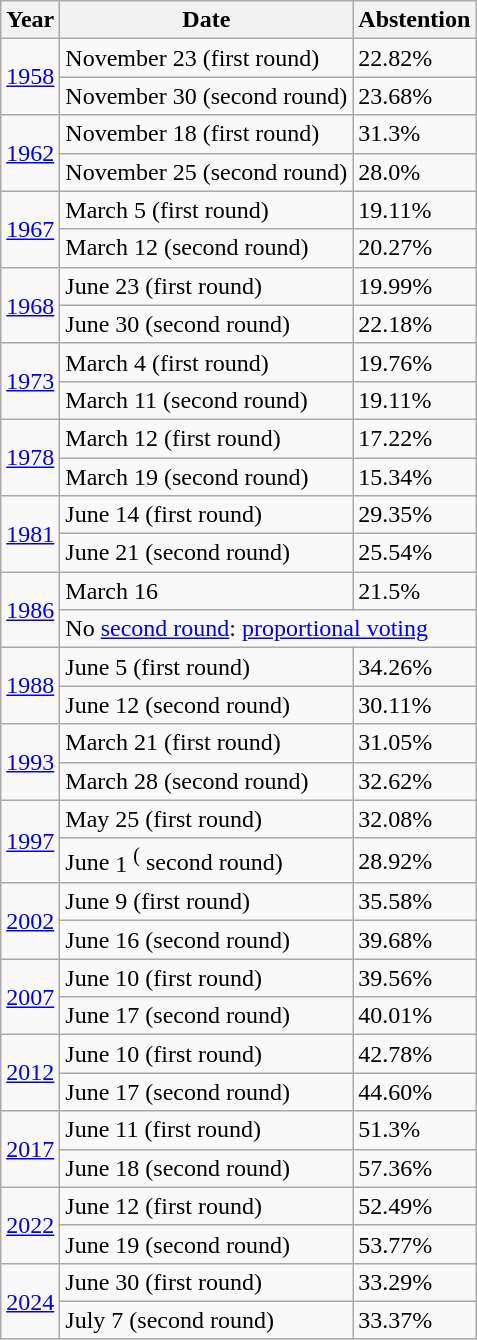<table class="wikitable">
<tr>
<th>Year</th>
<th>Date</th>
<th>Abstention</th>
</tr>
<tr>
<td rowspan="2"><a href='#'>1958</a></td>
<td>November 23 (first round)</td>
<td>22.82%</td>
</tr>
<tr>
<td>November 30 (second round)</td>
<td>23.68%</td>
</tr>
<tr>
<td rowspan="2"><a href='#'>1962</a></td>
<td>November 18 (first round)</td>
<td>31.3%</td>
</tr>
<tr>
<td>November 25 (second round)</td>
<td>28.0%</td>
</tr>
<tr>
<td rowspan="2"><a href='#'>1967</a></td>
<td>March 5 (first round)</td>
<td>19.11%</td>
</tr>
<tr>
<td>March 12 (second round)</td>
<td>20.27%</td>
</tr>
<tr>
<td rowspan="2"><a href='#'>1968</a></td>
<td>June 23 (first round)</td>
<td>19.99%</td>
</tr>
<tr>
<td>June 30 (second round)</td>
<td>22.18%</td>
</tr>
<tr>
<td rowspan="2"><a href='#'>1973</a></td>
<td>March 4 (first round)</td>
<td>19.76%</td>
</tr>
<tr>
<td>March 11 (second round)</td>
<td>19.11%</td>
</tr>
<tr>
<td rowspan="2"><a href='#'>1978</a></td>
<td>March 12 (first round)</td>
<td>17.22%</td>
</tr>
<tr>
<td>March 19 (second round)</td>
<td>15.34%</td>
</tr>
<tr>
<td rowspan="2"><a href='#'>1981</a></td>
<td>June 14 (first round)</td>
<td>29.35%</td>
</tr>
<tr>
<td>June 21 (second round)</td>
<td>25.54%</td>
</tr>
<tr>
<td rowspan="2"><a href='#'>1986</a></td>
<td>March 16</td>
<td>21.5%</td>
</tr>
<tr>
<td colspan="2">No <a href='#'>second round</a>: <a href='#'>proportional voting</a></td>
</tr>
<tr>
<td rowspan="2"><a href='#'>1988</a></td>
<td>June 5 (first round)</td>
<td>34.26%</td>
</tr>
<tr>
<td>June 12 (second round)</td>
<td>30.11%</td>
</tr>
<tr>
<td rowspan="2"><a href='#'>1993</a></td>
<td>March 21 (first round)</td>
<td>31.05%</td>
</tr>
<tr>
<td>March 28 (second round)</td>
<td>32.62%</td>
</tr>
<tr>
<td rowspan="2"><a href='#'>1997</a></td>
<td>May 25 (first round)</td>
<td>32.08%</td>
</tr>
<tr>
<td>June <abbr>1 <sup>(</sup></abbr> second round)</td>
<td>28.92%</td>
</tr>
<tr>
<td rowspan="2"><a href='#'>2002</a></td>
<td>June 9 (first round)</td>
<td>35.58%</td>
</tr>
<tr>
<td>June 16 (second round)</td>
<td>39.68%</td>
</tr>
<tr>
<td rowspan="2"><a href='#'>2007</a></td>
<td>June 10 (first round)</td>
<td>39.56%</td>
</tr>
<tr>
<td>June 17 (second round)</td>
<td>40.01%</td>
</tr>
<tr>
<td rowspan="2"><a href='#'>2012</a></td>
<td>June 10 (first round)</td>
<td>42.78%</td>
</tr>
<tr>
<td>June 17 (second round)</td>
<td>44.60%</td>
</tr>
<tr>
<td rowspan="2"><a href='#'>2017</a></td>
<td>June 11 (first round)</td>
<td>51.3%</td>
</tr>
<tr>
<td>June 18 (second round)</td>
<td>57.36%</td>
</tr>
<tr>
<td rowspan="2"><a href='#'>2022</a></td>
<td>June 12 (first round)</td>
<td>52.49%</td>
</tr>
<tr>
<td>June 19 (second round)</td>
<td>53.77%</td>
</tr>
<tr>
<td rowspan="2"><a href='#'>2024</a></td>
<td>June 30 (first round)</td>
<td>33.29%</td>
</tr>
<tr>
<td>July 7 (second round)</td>
<td>33.37%</td>
</tr>
</table>
